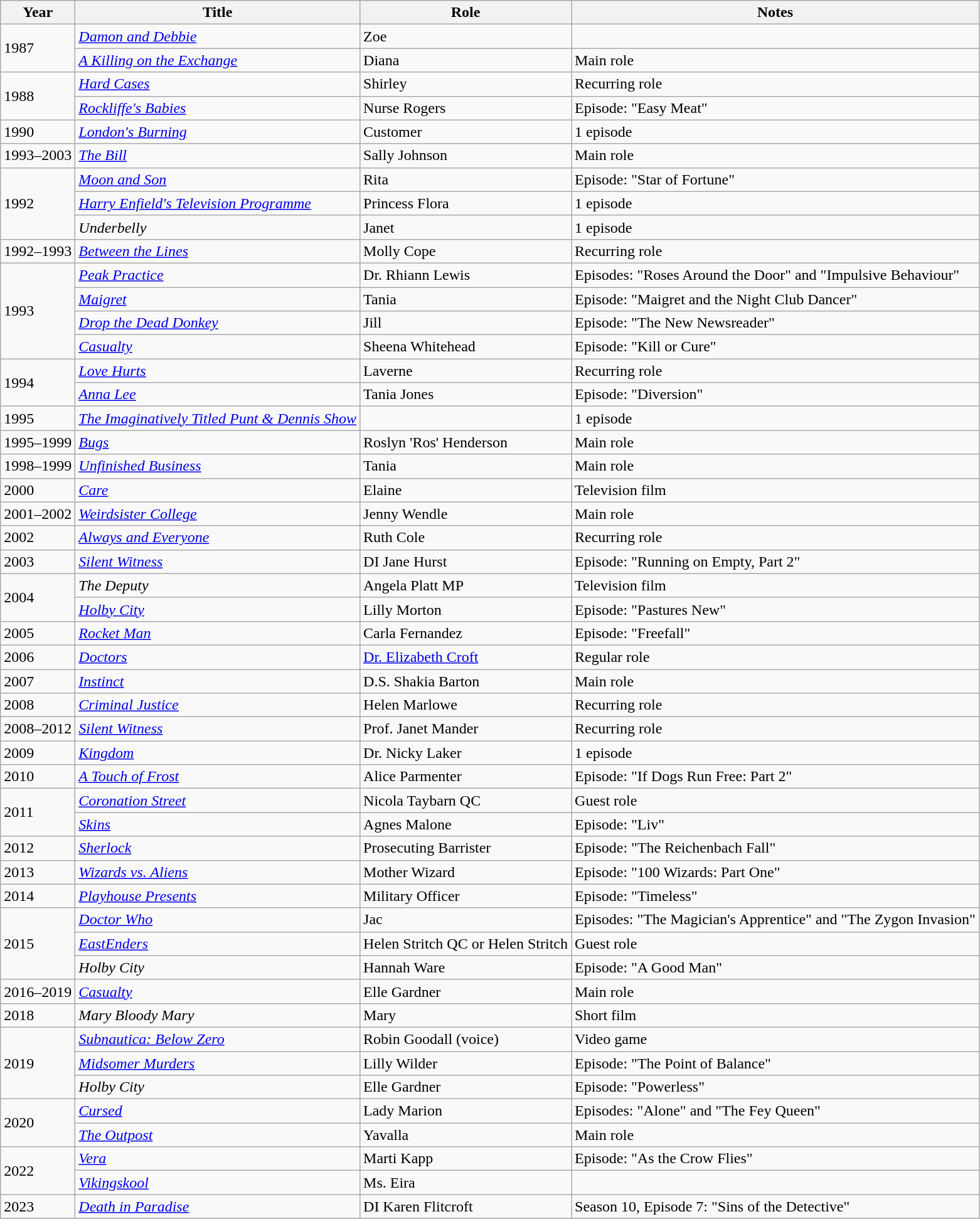<table class="wikitable">
<tr>
<th>Year</th>
<th>Title</th>
<th>Role</th>
<th>Notes</th>
</tr>
<tr>
<td rowspan="2">1987</td>
<td><em><a href='#'>Damon and Debbie</a></em></td>
<td>Zoe</td>
<td></td>
</tr>
<tr>
<td><em><a href='#'>A Killing on the Exchange</a></em></td>
<td>Diana</td>
<td>Main role</td>
</tr>
<tr>
<td rowspan="2">1988</td>
<td><em><a href='#'>Hard Cases</a></em></td>
<td>Shirley</td>
<td>Recurring role</td>
</tr>
<tr>
<td><em><a href='#'>Rockliffe's Babies</a></em></td>
<td>Nurse Rogers</td>
<td>Episode: "Easy Meat"</td>
</tr>
<tr>
<td>1990</td>
<td><em><a href='#'>London's Burning</a></em></td>
<td>Customer</td>
<td>1 episode</td>
</tr>
<tr>
<td>1993–2003</td>
<td><em><a href='#'>The Bill</a></em></td>
<td>Sally Johnson</td>
<td>Main role</td>
</tr>
<tr>
<td rowspan="3">1992</td>
<td><em><a href='#'>Moon and Son</a></em></td>
<td>Rita</td>
<td>Episode: "Star of Fortune"</td>
</tr>
<tr>
<td><em><a href='#'>Harry Enfield's Television Programme</a></em></td>
<td>Princess Flora</td>
<td>1 episode</td>
</tr>
<tr>
<td><em>Underbelly</em></td>
<td>Janet</td>
<td>1 episode</td>
</tr>
<tr>
<td>1992–1993</td>
<td><em><a href='#'>Between the Lines</a></em></td>
<td>Molly Cope</td>
<td>Recurring role</td>
</tr>
<tr>
<td rowspan="4">1993</td>
<td><em><a href='#'>Peak Practice</a></em></td>
<td>Dr. Rhiann Lewis</td>
<td>Episodes: "Roses Around the Door" and "Impulsive Behaviour"</td>
</tr>
<tr>
<td><em><a href='#'>Maigret</a></em></td>
<td>Tania</td>
<td>Episode: "Maigret and the Night Club Dancer"</td>
</tr>
<tr>
<td><em><a href='#'>Drop the Dead Donkey</a></em></td>
<td>Jill</td>
<td>Episode: "The New Newsreader"</td>
</tr>
<tr>
<td><em><a href='#'>Casualty</a></em></td>
<td>Sheena Whitehead</td>
<td>Episode: "Kill or Cure"</td>
</tr>
<tr>
<td rowspan="2">1994</td>
<td><em><a href='#'>Love Hurts</a></em></td>
<td>Laverne</td>
<td>Recurring role</td>
</tr>
<tr>
<td><em><a href='#'>Anna Lee</a></em></td>
<td>Tania Jones</td>
<td>Episode: "Diversion"</td>
</tr>
<tr>
<td>1995</td>
<td><em><a href='#'>The Imaginatively Titled Punt & Dennis Show</a></em></td>
<td></td>
<td>1 episode</td>
</tr>
<tr>
<td>1995–1999</td>
<td><em><a href='#'>Bugs</a></em></td>
<td>Roslyn 'Ros' Henderson</td>
<td>Main role</td>
</tr>
<tr>
<td>1998–1999</td>
<td><em><a href='#'>Unfinished Business</a></em></td>
<td>Tania</td>
<td>Main role</td>
</tr>
<tr>
<td>2000</td>
<td><em><a href='#'>Care</a></em></td>
<td>Elaine</td>
<td>Television film</td>
</tr>
<tr>
<td>2001–2002</td>
<td><em><a href='#'>Weirdsister College</a></em></td>
<td>Jenny Wendle</td>
<td>Main role</td>
</tr>
<tr>
<td>2002</td>
<td><em><a href='#'>Always and Everyone</a></em></td>
<td>Ruth Cole</td>
<td>Recurring role</td>
</tr>
<tr>
<td>2003</td>
<td><em><a href='#'>Silent Witness</a></em></td>
<td>DI Jane Hurst</td>
<td>Episode: "Running on Empty, Part 2"</td>
</tr>
<tr>
<td rowspan="2">2004</td>
<td><em>The Deputy</em></td>
<td>Angela Platt MP</td>
<td>Television film</td>
</tr>
<tr>
<td><em><a href='#'>Holby City</a></em></td>
<td>Lilly Morton</td>
<td>Episode: "Pastures New"</td>
</tr>
<tr>
<td>2005</td>
<td><em><a href='#'>Rocket Man</a></em></td>
<td>Carla Fernandez</td>
<td>Episode: "Freefall"</td>
</tr>
<tr>
<td>2006</td>
<td><em><a href='#'>Doctors</a></em></td>
<td><a href='#'>Dr. Elizabeth Croft</a></td>
<td>Regular role</td>
</tr>
<tr>
<td>2007</td>
<td><em><a href='#'>Instinct</a></em></td>
<td>D.S. Shakia Barton</td>
<td>Main role</td>
</tr>
<tr>
<td>2008</td>
<td><em><a href='#'>Criminal Justice</a></em></td>
<td>Helen Marlowe</td>
<td>Recurring role</td>
</tr>
<tr>
<td>2008–2012</td>
<td><em><a href='#'>Silent Witness</a></em></td>
<td>Prof. Janet Mander</td>
<td>Recurring role</td>
</tr>
<tr>
<td>2009</td>
<td><em><a href='#'>Kingdom</a></em></td>
<td>Dr. Nicky Laker</td>
<td>1 episode</td>
</tr>
<tr>
<td>2010</td>
<td><em><a href='#'>A Touch of Frost</a></em></td>
<td>Alice Parmenter</td>
<td>Episode: "If Dogs Run Free: Part 2"</td>
</tr>
<tr>
<td rowspan="2">2011</td>
<td><em><a href='#'>Coronation Street</a></em></td>
<td>Nicola Taybarn QC</td>
<td>Guest role</td>
</tr>
<tr>
<td><em><a href='#'>Skins</a></em></td>
<td>Agnes Malone</td>
<td>Episode: "Liv"</td>
</tr>
<tr>
<td>2012</td>
<td><em><a href='#'>Sherlock</a></em></td>
<td>Prosecuting Barrister</td>
<td>Episode: "The Reichenbach Fall"</td>
</tr>
<tr>
<td>2013</td>
<td><em><a href='#'>Wizards vs. Aliens</a></em></td>
<td>Mother Wizard</td>
<td>Episode: "100 Wizards: Part One"</td>
</tr>
<tr>
<td>2014</td>
<td><em><a href='#'>Playhouse Presents</a></em></td>
<td>Military Officer</td>
<td>Episode: "Timeless"</td>
</tr>
<tr>
<td rowspan="3">2015</td>
<td><em><a href='#'>Doctor Who</a></em></td>
<td>Jac</td>
<td>Episodes: "The Magician's Apprentice" and "The Zygon Invasion"</td>
</tr>
<tr>
<td><em><a href='#'>EastEnders</a></em></td>
<td>Helen Stritch QC or Helen Stritch</td>
<td>Guest role</td>
</tr>
<tr>
<td><em>Holby City</em></td>
<td>Hannah Ware</td>
<td>Episode: "A Good Man"</td>
</tr>
<tr>
<td>2016–2019</td>
<td><em><a href='#'>Casualty</a></em></td>
<td>Elle Gardner</td>
<td>Main role</td>
</tr>
<tr>
<td>2018</td>
<td><em>Mary Bloody Mary</em></td>
<td>Mary</td>
<td>Short film</td>
</tr>
<tr>
<td rowspan="3">2019</td>
<td><em><a href='#'>Subnautica: Below Zero</a></em></td>
<td>Robin Goodall (voice)</td>
<td>Video game</td>
</tr>
<tr>
<td><em><a href='#'>Midsomer Murders</a></em></td>
<td>Lilly Wilder</td>
<td>Episode: "The Point of Balance"</td>
</tr>
<tr>
<td><em>Holby City</em></td>
<td>Elle Gardner</td>
<td>Episode: "Powerless"</td>
</tr>
<tr>
<td rowspan="2">2020</td>
<td><em><a href='#'>Cursed</a></em></td>
<td>Lady Marion</td>
<td>Episodes: "Alone" and "The Fey Queen"</td>
</tr>
<tr>
<td><em><a href='#'>The Outpost</a></em></td>
<td>Yavalla</td>
<td>Main role</td>
</tr>
<tr>
<td rowspan=2>2022</td>
<td><em><a href='#'>Vera</a></em></td>
<td>Marti Kapp</td>
<td>Episode: "As the Crow Flies"</td>
</tr>
<tr>
<td><em><a href='#'>Vikingskool</a></em></td>
<td>Ms. Eira</td>
<td></td>
</tr>
<tr>
<td>2023</td>
<td><em><a href='#'>Death in Paradise</a></em></td>
<td>DI Karen Flitcroft</td>
<td>Season 10, Episode 7: "Sins of the Detective"</td>
</tr>
</table>
